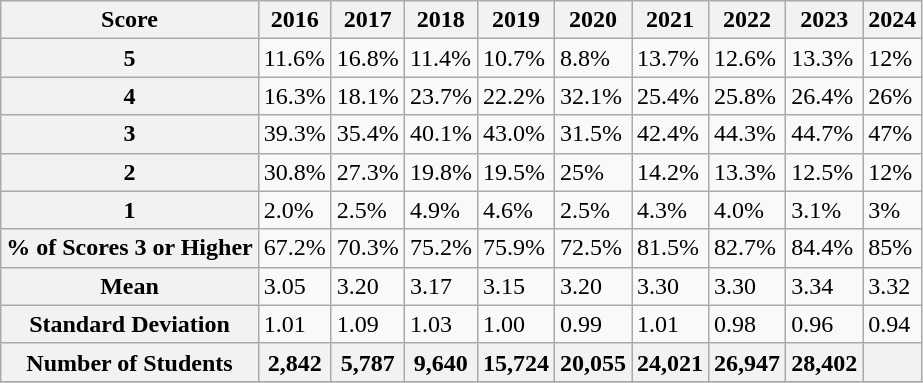<table class="wikitable">
<tr>
<th>Score</th>
<th>2016</th>
<th>2017</th>
<th>2018</th>
<th>2019</th>
<th>2020</th>
<th>2021</th>
<th>2022</th>
<th>2023</th>
<th>2024</th>
</tr>
<tr>
<th>5</th>
<td>11.6%</td>
<td>16.8%</td>
<td>11.4%</td>
<td>10.7%</td>
<td>8.8%</td>
<td>13.7%</td>
<td>12.6%</td>
<td>13.3%</td>
<td>12%</td>
</tr>
<tr>
<th>4</th>
<td>16.3%</td>
<td>18.1%</td>
<td>23.7%</td>
<td>22.2%</td>
<td>32.1%</td>
<td>25.4%</td>
<td>25.8%</td>
<td>26.4%</td>
<td>26%</td>
</tr>
<tr>
<th>3</th>
<td>39.3%</td>
<td>35.4%</td>
<td>40.1%</td>
<td>43.0%</td>
<td>31.5%</td>
<td>42.4%</td>
<td>44.3%</td>
<td>44.7%</td>
<td>47%</td>
</tr>
<tr>
<th>2</th>
<td>30.8%</td>
<td>27.3%</td>
<td>19.8%</td>
<td>19.5%</td>
<td>25%</td>
<td>14.2%</td>
<td>13.3%</td>
<td>12.5%</td>
<td>12%</td>
</tr>
<tr>
<th>1</th>
<td>2.0%</td>
<td>2.5%</td>
<td>4.9%</td>
<td>4.6%</td>
<td>2.5%</td>
<td>4.3%</td>
<td>4.0%</td>
<td>3.1%</td>
<td>3%</td>
</tr>
<tr>
<th>% of Scores 3 or Higher</th>
<td>67.2%</td>
<td>70.3%</td>
<td>75.2%</td>
<td>75.9%</td>
<td>72.5%</td>
<td>81.5%</td>
<td>82.7%</td>
<td>84.4%</td>
<td>85%</td>
</tr>
<tr>
<th>Mean</th>
<td>3.05</td>
<td>3.20</td>
<td>3.17</td>
<td>3.15</td>
<td>3.20</td>
<td>3.30</td>
<td>3.30</td>
<td>3.34</td>
<td>3.32</td>
</tr>
<tr>
<th>Standard Deviation</th>
<td>1.01</td>
<td>1.09</td>
<td>1.03</td>
<td>1.00</td>
<td>0.99</td>
<td>1.01</td>
<td>0.98</td>
<td>0.96</td>
<td>0.94</td>
</tr>
<tr>
<th>Number of Students</th>
<th>2,842</th>
<th>5,787</th>
<th>9,640</th>
<th>15,724</th>
<th>20,055</th>
<th>24,021</th>
<th>26,947</th>
<th>28,402</th>
<th></th>
</tr>
<tr>
</tr>
</table>
